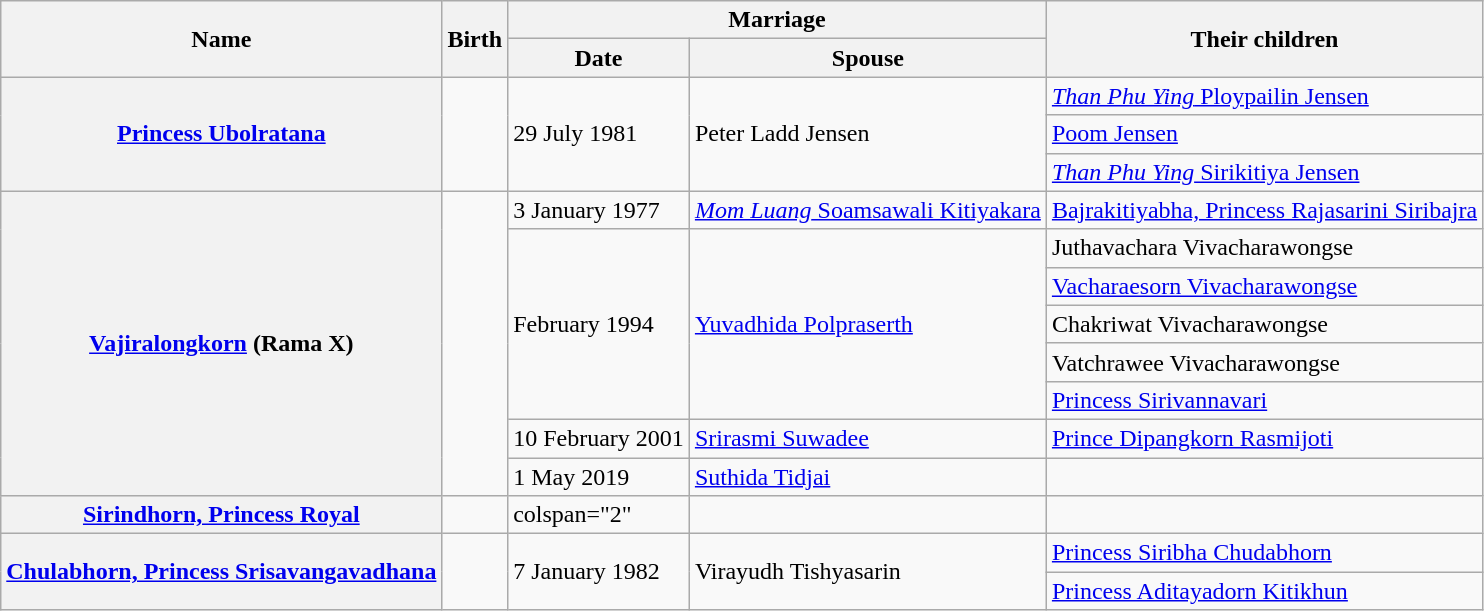<table class="wikitable plainrowheaders">
<tr>
<th rowspan="2" scope="col">Name</th>
<th rowspan="2" scope="col">Birth</th>
<th colspan="2" scope="col">Marriage</th>
<th rowspan="2" scope="col">Their children</th>
</tr>
<tr>
<th scope="col">Date</th>
<th scope="col">Spouse</th>
</tr>
<tr>
<th rowspan="3" scope="row"><a href='#'>Princess Ubolratana</a></th>
<td rowspan="3"></td>
<td rowspan="3">29 July 1981<br></td>
<td rowspan="3">Peter Ladd Jensen</td>
<td><a href='#'><em>Than Phu Ying</em> Ploypailin Jensen</a></td>
</tr>
<tr>
<td><a href='#'>Poom Jensen</a></td>
</tr>
<tr>
<td><a href='#'><em>Than Phu Ying</em> Sirikitiya Jensen</a></td>
</tr>
<tr>
<th rowspan="8" scope="row"><a href='#'>Vajiralongkorn</a> (Rama X)</th>
<td rowspan="8"></td>
<td>3 January 1977<br></td>
<td><a href='#'><em>Mom Luang</em> Soamsawali Kitiyakara</a></td>
<td><a href='#'>Bajrakitiyabha, Princess Rajasarini Siribajra</a></td>
</tr>
<tr>
<td rowspan="5">February 1994<br></td>
<td rowspan="5"><a href='#'>Yuvadhida Polpraserth</a></td>
<td>Juthavachara Vivacharawongse</td>
</tr>
<tr>
<td><a href='#'>Vacharaesorn Vivacharawongse</a></td>
</tr>
<tr>
<td>Chakriwat Vivacharawongse</td>
</tr>
<tr>
<td>Vatchrawee Vivacharawongse</td>
</tr>
<tr>
<td><a href='#'>Princess Sirivannavari</a></td>
</tr>
<tr>
<td>10 February 2001<br></td>
<td><a href='#'>Srirasmi Suwadee</a></td>
<td><a href='#'>Prince Dipangkorn Rasmijoti</a></td>
</tr>
<tr>
<td>1 May 2019</td>
<td><a href='#'>Suthida Tidjai</a></td>
<td></td>
</tr>
<tr>
<th scope="row"><a href='#'>Sirindhorn, Princess Royal</a></th>
<td></td>
<td>colspan="2" </td>
<td></td>
</tr>
<tr>
<th rowspan="2" scope="row"><a href='#'>Chulabhorn, Princess Srisavangavadhana</a></th>
<td rowspan="2"></td>
<td rowspan="2">7 January 1982<br></td>
<td rowspan="2">Virayudh Tishyasarin</td>
<td><a href='#'>Princess Siribha Chudabhorn</a></td>
</tr>
<tr>
<td><a href='#'>Princess Aditayadorn Kitikhun</a></td>
</tr>
</table>
